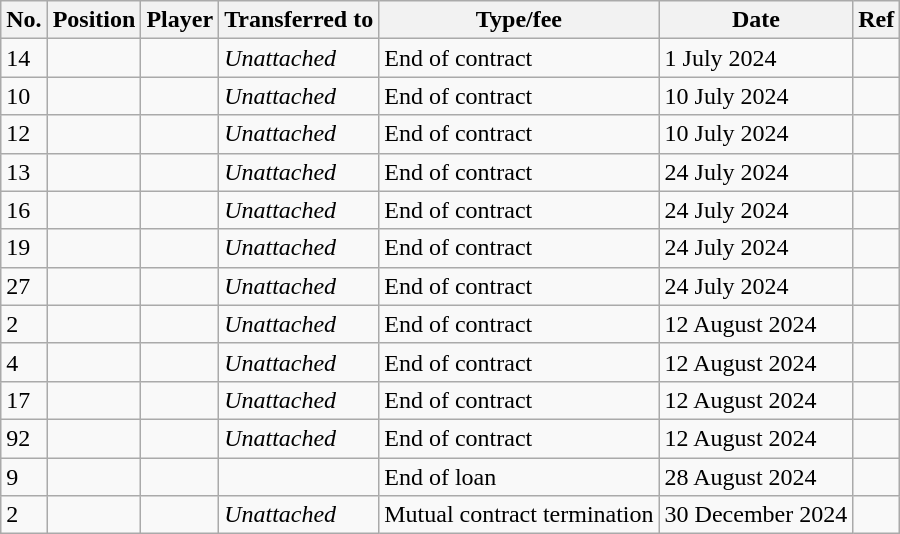<table class="wikitable plainrowheaders sortable" style="text-align:center; text-align:left">
<tr>
<th scope="col">No.</th>
<th scope="col">Position</th>
<th scope="col">Player</th>
<th scope="col">Transferred to</th>
<th scope="col">Type/fee</th>
<th scope="col">Date</th>
<th scope="col" class="unsortable">Ref</th>
</tr>
<tr>
<td>14</td>
<td></td>
<td align=left></td>
<td><em>Unattached</em></td>
<td>End of contract</td>
<td>1 July 2024</td>
<td></td>
</tr>
<tr>
<td>10</td>
<td></td>
<td align=left></td>
<td><em>Unattached</em></td>
<td>End of contract</td>
<td>10 July 2024</td>
<td></td>
</tr>
<tr>
<td>12</td>
<td></td>
<td align=left></td>
<td><em>Unattached</em></td>
<td>End of contract</td>
<td>10 July 2024</td>
<td></td>
</tr>
<tr>
<td>13</td>
<td></td>
<td align=left></td>
<td><em>Unattached</em></td>
<td>End of contract</td>
<td>24 July 2024</td>
<td></td>
</tr>
<tr>
<td>16</td>
<td></td>
<td align=left></td>
<td><em>Unattached</em></td>
<td>End of contract</td>
<td>24 July 2024</td>
<td></td>
</tr>
<tr>
<td>19</td>
<td></td>
<td align=left></td>
<td><em>Unattached</em></td>
<td>End of contract</td>
<td>24 July 2024</td>
<td></td>
</tr>
<tr>
<td>27</td>
<td></td>
<td align=left></td>
<td><em>Unattached</em></td>
<td>End of contract</td>
<td>24 July 2024</td>
<td></td>
</tr>
<tr>
<td>2</td>
<td></td>
<td align=left></td>
<td><em>Unattached</em></td>
<td>End of contract</td>
<td>12 August 2024</td>
<td></td>
</tr>
<tr>
<td>4</td>
<td></td>
<td align=left></td>
<td><em>Unattached</em></td>
<td>End of contract</td>
<td>12 August 2024</td>
<td></td>
</tr>
<tr>
<td>17</td>
<td></td>
<td align=left></td>
<td><em>Unattached</em></td>
<td>End of contract</td>
<td>12 August 2024</td>
<td></td>
</tr>
<tr>
<td>92</td>
<td></td>
<td align=left></td>
<td><em>Unattached</em></td>
<td>End of contract</td>
<td>12 August 2024</td>
<td></td>
</tr>
<tr>
<td>9</td>
<td></td>
<td align=left></td>
<td></td>
<td>End of loan</td>
<td>28 August 2024</td>
<td></td>
</tr>
<tr>
<td>2</td>
<td></td>
<td align=left></td>
<td><em>Unattached</em></td>
<td>Mutual contract termination</td>
<td>30 December 2024</td>
<td></td>
</tr>
</table>
